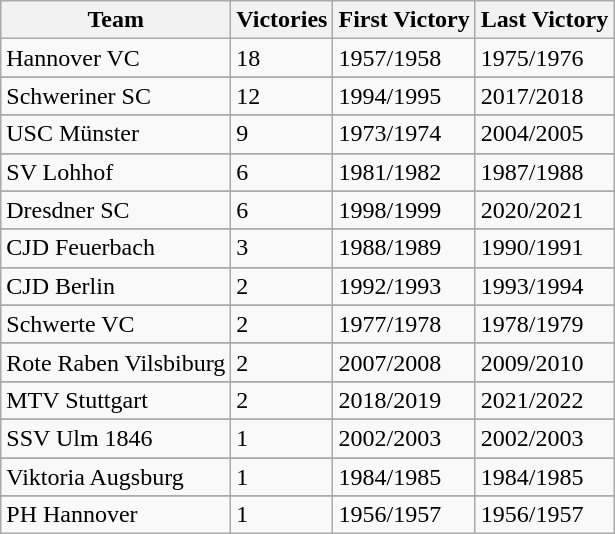<table class="wikitable">
<tr>
<th>Team</th>
<th>Victories</th>
<th>First Victory</th>
<th>Last Victory</th>
</tr>
<tr>
<td>Hannover VC</td>
<td>18</td>
<td>1957/1958</td>
<td>1975/1976</td>
</tr>
<tr>
</tr>
<tr>
<td>Schweriner SC</td>
<td>12</td>
<td>1994/1995</td>
<td>2017/2018</td>
</tr>
<tr>
</tr>
<tr>
<td>USC Münster</td>
<td>9</td>
<td>1973/1974</td>
<td>2004/2005</td>
</tr>
<tr>
</tr>
<tr>
<td>SV Lohhof</td>
<td>6</td>
<td>1981/1982</td>
<td>1987/1988</td>
</tr>
<tr>
</tr>
<tr>
<td>Dresdner SC</td>
<td>6</td>
<td>1998/1999</td>
<td>2020/2021</td>
</tr>
<tr>
</tr>
<tr>
<td>CJD Feuerbach</td>
<td>3</td>
<td>1988/1989</td>
<td>1990/1991</td>
</tr>
<tr>
</tr>
<tr>
<td>CJD Berlin</td>
<td>2</td>
<td>1992/1993</td>
<td>1993/1994</td>
</tr>
<tr>
</tr>
<tr>
<td>Schwerte VC</td>
<td>2</td>
<td>1977/1978</td>
<td>1978/1979</td>
</tr>
<tr>
</tr>
<tr>
<td>Rote Raben Vilsbiburg</td>
<td>2</td>
<td>2007/2008</td>
<td>2009/2010</td>
</tr>
<tr>
</tr>
<tr>
<td>MTV Stuttgart</td>
<td>2</td>
<td>2018/2019</td>
<td>2021/2022</td>
</tr>
<tr>
</tr>
<tr>
<td>SSV Ulm 1846</td>
<td>1</td>
<td>2002/2003</td>
<td>2002/2003</td>
</tr>
<tr>
</tr>
<tr>
<td>Viktoria Augsburg</td>
<td>1</td>
<td>1984/1985</td>
<td>1984/1985</td>
</tr>
<tr>
</tr>
<tr>
<td>PH Hannover</td>
<td>1</td>
<td>1956/1957</td>
<td>1956/1957</td>
</tr>
</table>
